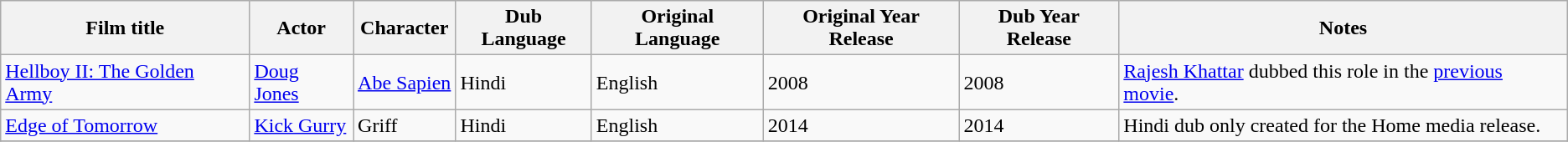<table class="wikitable">
<tr>
<th>Film title</th>
<th>Actor</th>
<th>Character</th>
<th>Dub Language</th>
<th>Original Language</th>
<th>Original Year Release</th>
<th>Dub Year Release</th>
<th>Notes</th>
</tr>
<tr>
<td><a href='#'>Hellboy II: The Golden Army</a></td>
<td><a href='#'>Doug Jones</a></td>
<td><a href='#'>Abe Sapien</a></td>
<td>Hindi</td>
<td>English</td>
<td>2008</td>
<td>2008</td>
<td><a href='#'>Rajesh Khattar</a> dubbed this role in the <a href='#'>previous movie</a>.</td>
</tr>
<tr>
<td><a href='#'>Edge of Tomorrow</a></td>
<td><a href='#'>Kick Gurry</a></td>
<td>Griff</td>
<td>Hindi</td>
<td>English</td>
<td>2014</td>
<td>2014</td>
<td>Hindi dub only created for the Home media release.</td>
</tr>
<tr>
</tr>
</table>
